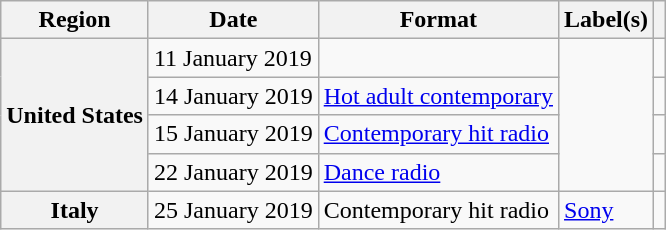<table class="wikitable plainrowheaders">
<tr>
<th scope="row">Region</th>
<th scope="row">Date</th>
<th scope="row">Format</th>
<th scope="row">Label(s)</th>
<th scope="row"></th>
</tr>
<tr>
<th scope="row" rowspan="4">United States</th>
<td>11 January 2019</td>
<td></td>
<td rowspan="4"></td>
<td></td>
</tr>
<tr>
<td>14 January 2019</td>
<td><a href='#'>Hot adult contemporary</a></td>
<td></td>
</tr>
<tr>
<td>15 January 2019</td>
<td><a href='#'>Contemporary hit radio</a></td>
<td></td>
</tr>
<tr>
<td>22 January 2019</td>
<td><a href='#'>Dance radio</a></td>
<td></td>
</tr>
<tr>
<th scope="row">Italy</th>
<td>25 January 2019</td>
<td>Contemporary hit radio</td>
<td><a href='#'>Sony</a></td>
<td></td>
</tr>
</table>
